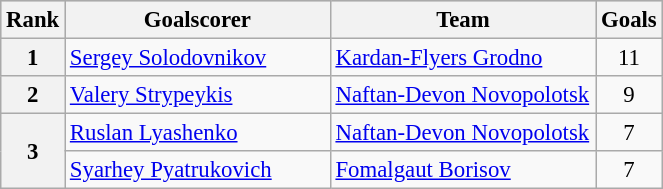<table class="wikitable" style="font-size: 95%;">
<tr bgcolor="#CCCCCC" align="center">
<th>Rank</th>
<th width=170>Goalscorer</th>
<th width=170>Team</th>
<th>Goals</th>
</tr>
<tr>
<th align="center">1</th>
<td> <a href='#'>Sergey Solodovnikov</a></td>
<td><a href='#'>Kardan-Flyers Grodno</a></td>
<td align="center">11</td>
</tr>
<tr>
<th align="center">2</th>
<td> <a href='#'>Valery Strypeykis</a></td>
<td><a href='#'>Naftan-Devon Novopolotsk</a></td>
<td align="center">9</td>
</tr>
<tr>
<th align="center" rowspan="2">3</th>
<td> <a href='#'>Ruslan Lyashenko</a></td>
<td><a href='#'>Naftan-Devon Novopolotsk</a></td>
<td align="center">7</td>
</tr>
<tr>
<td> <a href='#'>Syarhey Pyatrukovich</a></td>
<td><a href='#'>Fomalgaut Borisov</a></td>
<td align="center">7</td>
</tr>
</table>
